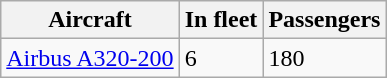<table class="wikitable" style="border-collapse:collapse">
<tr>
<th>Aircraft</th>
<th>In fleet</th>
<th>Passengers</th>
</tr>
<tr>
<td><a href='#'>Airbus A320-200</a></td>
<td>6</td>
<td>180</td>
</tr>
</table>
